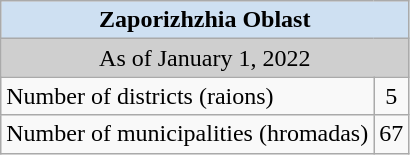<table class="wikitable">
<tr>
<td colspan="2" style="background:#CEE0F2; color:black; text-align:center;"><strong>Zaporizhzhia Oblast</strong></td>
</tr>
<tr>
<td colspan="2" style="background:#CFCFCF; color:black; text-align:center;">As of January 1, 2022</td>
</tr>
<tr>
<td>Number of districts (raions)</td>
<td align="center">5</td>
</tr>
<tr>
<td>Number of municipalities (hromadas)</td>
<td align="center">67</td>
</tr>
</table>
